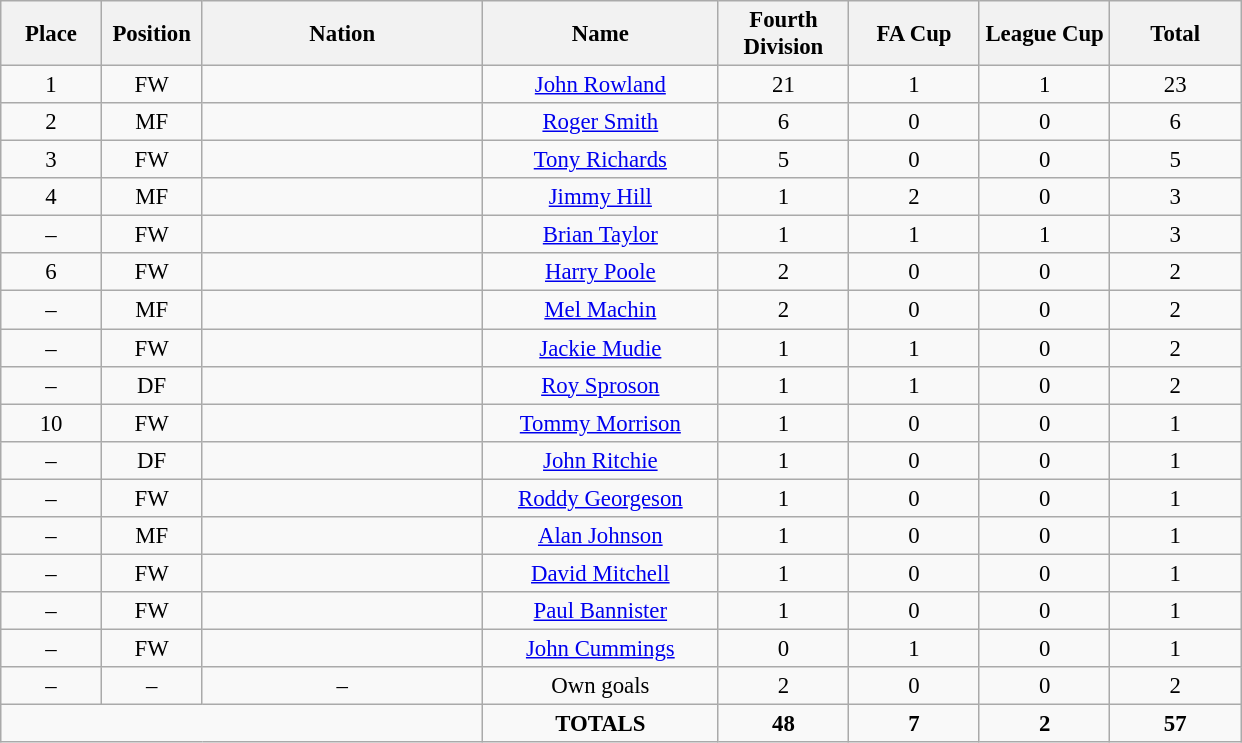<table class="wikitable" style="font-size: 95%; text-align: center;">
<tr>
<th width=60>Place</th>
<th width=60>Position</th>
<th width=180>Nation</th>
<th width=150>Name</th>
<th width=80>Fourth Division</th>
<th width=80>FA Cup</th>
<th width=80>League Cup</th>
<th width=80>Total</th>
</tr>
<tr>
<td>1</td>
<td>FW</td>
<td></td>
<td><a href='#'>John Rowland</a></td>
<td>21</td>
<td>1</td>
<td>1</td>
<td>23</td>
</tr>
<tr>
<td>2</td>
<td>MF</td>
<td></td>
<td><a href='#'>Roger Smith</a></td>
<td>6</td>
<td>0</td>
<td>0</td>
<td>6</td>
</tr>
<tr>
<td>3</td>
<td>FW</td>
<td></td>
<td><a href='#'>Tony Richards</a></td>
<td>5</td>
<td>0</td>
<td>0</td>
<td>5</td>
</tr>
<tr>
<td>4</td>
<td>MF</td>
<td></td>
<td><a href='#'>Jimmy Hill</a></td>
<td>1</td>
<td>2</td>
<td>0</td>
<td>3</td>
</tr>
<tr>
<td>–</td>
<td>FW</td>
<td></td>
<td><a href='#'>Brian Taylor</a></td>
<td>1</td>
<td>1</td>
<td>1</td>
<td>3</td>
</tr>
<tr>
<td>6</td>
<td>FW</td>
<td></td>
<td><a href='#'>Harry Poole</a></td>
<td>2</td>
<td>0</td>
<td>0</td>
<td>2</td>
</tr>
<tr>
<td>–</td>
<td>MF</td>
<td></td>
<td><a href='#'>Mel Machin</a></td>
<td>2</td>
<td>0</td>
<td>0</td>
<td>2</td>
</tr>
<tr>
<td>–</td>
<td>FW</td>
<td></td>
<td><a href='#'>Jackie Mudie</a></td>
<td>1</td>
<td>1</td>
<td>0</td>
<td>2</td>
</tr>
<tr>
<td>–</td>
<td>DF</td>
<td></td>
<td><a href='#'>Roy Sproson</a></td>
<td>1</td>
<td>1</td>
<td>0</td>
<td>2</td>
</tr>
<tr>
<td>10</td>
<td>FW</td>
<td></td>
<td><a href='#'>Tommy Morrison</a></td>
<td>1</td>
<td>0</td>
<td>0</td>
<td>1</td>
</tr>
<tr>
<td>–</td>
<td>DF</td>
<td></td>
<td><a href='#'>John Ritchie</a></td>
<td>1</td>
<td>0</td>
<td>0</td>
<td>1</td>
</tr>
<tr>
<td>–</td>
<td>FW</td>
<td></td>
<td><a href='#'>Roddy Georgeson</a></td>
<td>1</td>
<td>0</td>
<td>0</td>
<td>1</td>
</tr>
<tr>
<td>–</td>
<td>MF</td>
<td></td>
<td><a href='#'>Alan Johnson</a></td>
<td>1</td>
<td>0</td>
<td>0</td>
<td>1</td>
</tr>
<tr>
<td>–</td>
<td>FW</td>
<td></td>
<td><a href='#'>David Mitchell</a></td>
<td>1</td>
<td>0</td>
<td>0</td>
<td>1</td>
</tr>
<tr>
<td>–</td>
<td>FW</td>
<td></td>
<td><a href='#'>Paul Bannister</a></td>
<td>1</td>
<td>0</td>
<td>0</td>
<td>1</td>
</tr>
<tr>
<td>–</td>
<td>FW</td>
<td></td>
<td><a href='#'>John Cummings</a></td>
<td>0</td>
<td>1</td>
<td>0</td>
<td>1</td>
</tr>
<tr>
<td>–</td>
<td>–</td>
<td>–</td>
<td>Own goals</td>
<td>2</td>
<td>0</td>
<td>0</td>
<td>2</td>
</tr>
<tr>
<td colspan="3"></td>
<td><strong>TOTALS</strong></td>
<td><strong>48</strong></td>
<td><strong>7</strong></td>
<td><strong>2</strong></td>
<td><strong>57</strong></td>
</tr>
</table>
